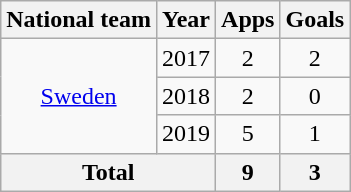<table class="wikitable" style="text-align:center">
<tr>
<th>National team</th>
<th>Year</th>
<th>Apps</th>
<th>Goals</th>
</tr>
<tr>
<td rowspan="3"><a href='#'>Sweden</a></td>
<td>2017</td>
<td>2</td>
<td>2</td>
</tr>
<tr>
<td>2018</td>
<td>2</td>
<td>0</td>
</tr>
<tr>
<td>2019</td>
<td>5</td>
<td>1</td>
</tr>
<tr>
<th colspan="2">Total</th>
<th>9</th>
<th>3</th>
</tr>
</table>
